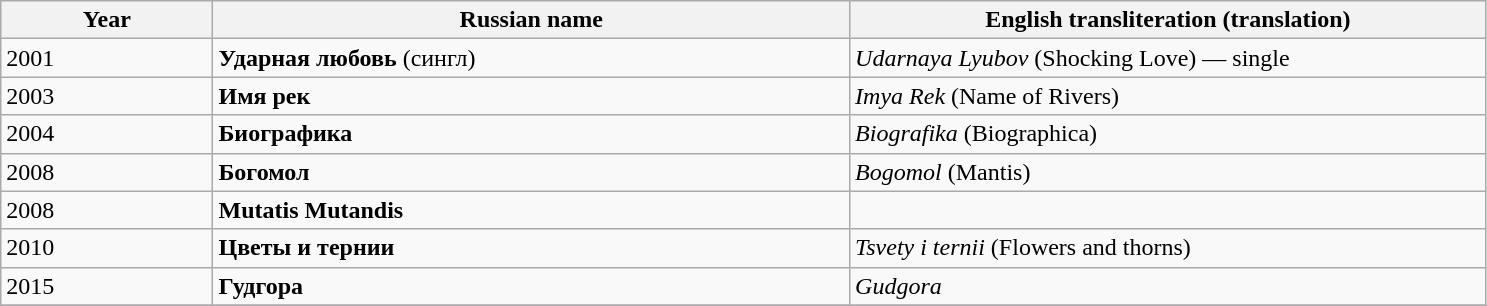<table class="wikitable">
<tr>
<th width="10%">Year</th>
<th width="30%">Russian name</th>
<th width="30%">English transliteration (translation)</th>
</tr>
<tr>
<td>2001</td>
<td><strong>Ударная любовь</strong> (сингл)</td>
<td><em>Udarnaya Lyubov</em> (Shocking Love) — single</td>
</tr>
<tr>
<td>2003</td>
<td><strong>Имя рек</strong></td>
<td><em>Imya Rek</em> (Name of Rivers)</td>
</tr>
<tr>
<td>2004</td>
<td><strong>Биографика</strong></td>
<td><em>Biografika</em> (Biographica)</td>
</tr>
<tr>
<td>2008</td>
<td><strong>Богомол</strong></td>
<td><em>Bogomol</em> (Mantis)</td>
</tr>
<tr>
<td>2008</td>
<td><strong>Mutatis Mutandis</strong></td>
</tr>
<tr>
<td>2010</td>
<td><strong>Цветы и тернии</strong></td>
<td><em>Tsvety i ternii</em> (Flowers and thorns)</td>
</tr>
<tr>
<td>2015</td>
<td><strong>Гудгора</strong></td>
<td><em>Gudgora</em></td>
</tr>
<tr>
</tr>
</table>
